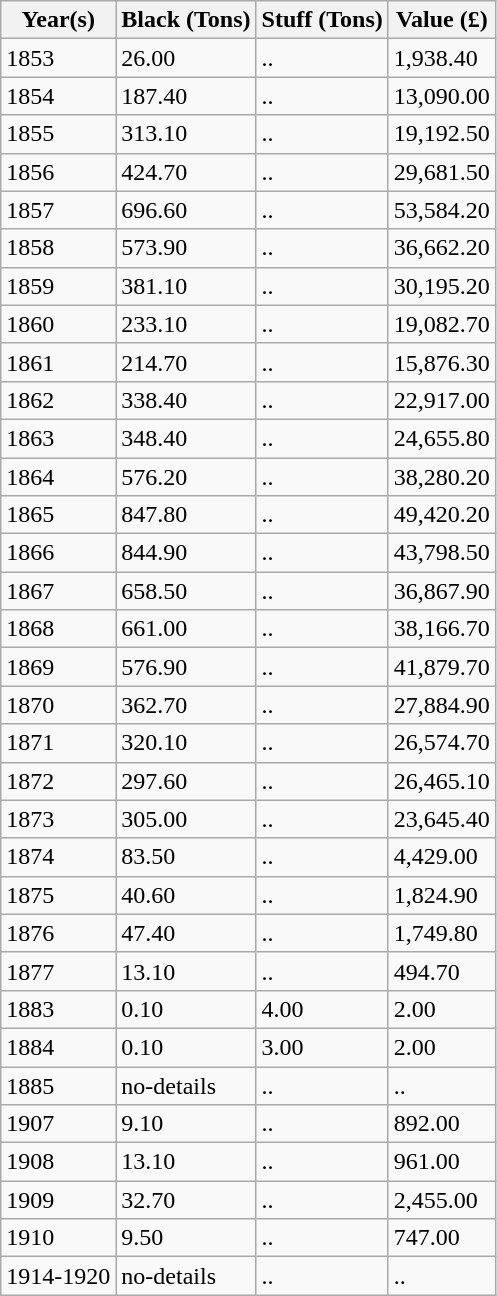<table class="wikitable sortable mw-collapsible mw-collapsed">
<tr>
<th>Year(s)</th>
<th>Black (Tons)</th>
<th>Stuff (Tons)</th>
<th>Value (£)</th>
</tr>
<tr>
<td>1853</td>
<td>26.00</td>
<td>..</td>
<td>1,938.40</td>
</tr>
<tr>
<td>1854</td>
<td>187.40</td>
<td>..</td>
<td>13,090.00</td>
</tr>
<tr>
<td>1855</td>
<td>313.10</td>
<td>..</td>
<td>19,192.50</td>
</tr>
<tr>
<td>1856</td>
<td>424.70</td>
<td>..</td>
<td>29,681.50</td>
</tr>
<tr>
<td>1857</td>
<td>696.60</td>
<td>..</td>
<td>53,584.20</td>
</tr>
<tr>
<td>1858</td>
<td>573.90</td>
<td>..</td>
<td>36,662.20</td>
</tr>
<tr>
<td>1859</td>
<td>381.10</td>
<td>..</td>
<td>30,195.20</td>
</tr>
<tr>
<td>1860</td>
<td>233.10</td>
<td>..</td>
<td>19,082.70</td>
</tr>
<tr>
<td>1861</td>
<td>214.70</td>
<td>..</td>
<td>15,876.30</td>
</tr>
<tr>
<td>1862</td>
<td>338.40</td>
<td>..</td>
<td>22,917.00</td>
</tr>
<tr>
<td>1863</td>
<td>348.40</td>
<td>..</td>
<td>24,655.80</td>
</tr>
<tr>
<td>1864</td>
<td>576.20</td>
<td>..</td>
<td>38,280.20</td>
</tr>
<tr>
<td>1865</td>
<td>847.80</td>
<td>..</td>
<td>49,420.20</td>
</tr>
<tr>
<td>1866</td>
<td>844.90</td>
<td>..</td>
<td>43,798.50</td>
</tr>
<tr>
<td>1867</td>
<td>658.50</td>
<td>..</td>
<td>36,867.90</td>
</tr>
<tr>
<td>1868</td>
<td>661.00</td>
<td>..</td>
<td>38,166.70</td>
</tr>
<tr>
<td>1869</td>
<td>576.90</td>
<td>..</td>
<td>41,879.70</td>
</tr>
<tr>
<td>1870</td>
<td>362.70</td>
<td>..</td>
<td>27,884.90</td>
</tr>
<tr>
<td>1871</td>
<td>320.10</td>
<td>..</td>
<td>26,574.70</td>
</tr>
<tr>
<td>1872</td>
<td>297.60</td>
<td>..</td>
<td>26,465.10</td>
</tr>
<tr>
<td>1873</td>
<td>305.00</td>
<td>..</td>
<td>23,645.40</td>
</tr>
<tr>
<td>1874</td>
<td>83.50</td>
<td>..</td>
<td>4,429.00</td>
</tr>
<tr>
<td>1875</td>
<td>40.60</td>
<td>..</td>
<td>1,824.90</td>
</tr>
<tr>
<td>1876</td>
<td>47.40</td>
<td>..</td>
<td>1,749.80</td>
</tr>
<tr>
<td>1877</td>
<td>13.10</td>
<td>..</td>
<td>494.70</td>
</tr>
<tr>
<td>1883</td>
<td>0.10</td>
<td>4.00</td>
<td>2.00</td>
</tr>
<tr>
<td>1884</td>
<td>0.10</td>
<td>3.00</td>
<td>2.00</td>
</tr>
<tr>
<td>1885</td>
<td>no-details</td>
<td>..</td>
<td>..</td>
</tr>
<tr>
<td>1907</td>
<td>9.10</td>
<td>..</td>
<td>892.00</td>
</tr>
<tr>
<td>1908</td>
<td>13.10</td>
<td>..</td>
<td>961.00</td>
</tr>
<tr>
<td>1909</td>
<td>32.70</td>
<td>..</td>
<td>2,455.00</td>
</tr>
<tr>
<td>1910</td>
<td>9.50</td>
<td>..</td>
<td>747.00</td>
</tr>
<tr>
<td>1914-1920</td>
<td>no-details</td>
<td>..</td>
<td>..</td>
</tr>
</table>
